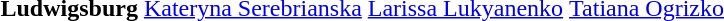<table>
<tr>
<th scope=row style="text-align:left">Ludwigsburg</th>
<td style="height:30px;"> <a href='#'>Kateryna Serebrianska</a></td>
<td style="height:30px;"> <a href='#'>Larissa Lukyanenko</a></td>
<td style="height:30px;"> <a href='#'>Tatiana Ogrizko</a></td>
</tr>
<tr>
</tr>
</table>
